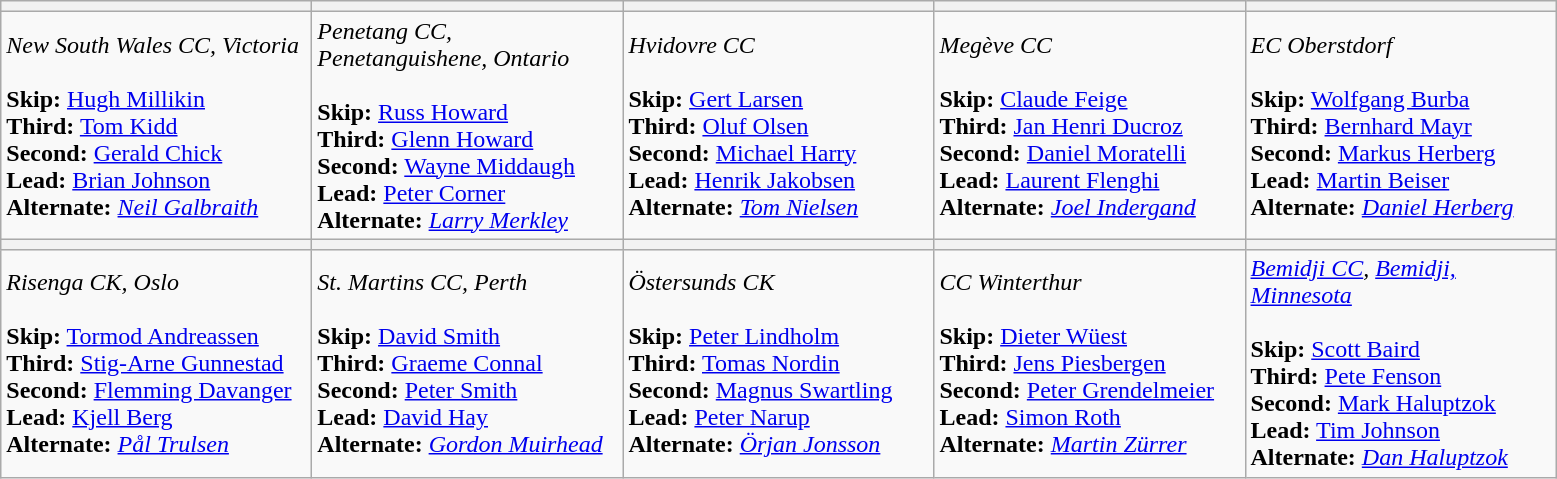<table class="wikitable">
<tr>
<th bgcolor="#efefef" width="200"></th>
<th bgcolor="#efefef" width="200"></th>
<th bgcolor="#efefef" width="200"></th>
<th bgcolor="#efefef" width="200"></th>
<th bgcolor="#efefef" width="200"></th>
</tr>
<tr>
<td><em>New South Wales CC, Victoria</em><br><br><strong>Skip:</strong> <a href='#'>Hugh Millikin</a> <br>
<strong>Third:</strong> <a href='#'>Tom Kidd</a> <br>
<strong>Second:</strong> <a href='#'>Gerald Chick</a> <br>
<strong>Lead:</strong> <a href='#'>Brian Johnson</a> <br>
<strong>Alternate:</strong> <em><a href='#'>Neil Galbraith</a></em></td>
<td><em>Penetang CC, Penetanguishene, Ontario </em><br><br><strong>Skip:</strong> <a href='#'>Russ Howard</a> <br>
<strong>Third:</strong> <a href='#'>Glenn Howard</a> <br>
<strong>Second:</strong> <a href='#'>Wayne Middaugh</a> <br>
<strong>Lead:</strong> <a href='#'>Peter Corner</a> <br>
<strong>Alternate:</strong> <em><a href='#'>Larry Merkley</a></em></td>
<td><em>Hvidovre CC</em><br><br><strong>Skip:</strong> <a href='#'>Gert Larsen</a> <br>
<strong>Third:</strong> <a href='#'>Oluf Olsen</a> <br>
<strong>Second:</strong> <a href='#'>Michael Harry</a> <br>
<strong>Lead:</strong> <a href='#'>Henrik Jakobsen</a> <br>
<strong>Alternate:</strong> <em><a href='#'>Tom Nielsen</a></em></td>
<td><em>Megève CC </em><br><br><strong>Skip:</strong> <a href='#'>Claude Feige</a> <br>
<strong>Third:</strong> <a href='#'>Jan Henri Ducroz</a> <br>
<strong>Second:</strong> <a href='#'>Daniel Moratelli</a> <br>
<strong>Lead:</strong> <a href='#'>Laurent Flenghi</a> <br>
<strong>Alternate:</strong> <em><a href='#'>Joel Indergand</a></em></td>
<td><em>EC Oberstdorf</em><br><br><strong>Skip:</strong> <a href='#'>Wolfgang Burba</a> <br>
<strong>Third:</strong> <a href='#'>Bernhard Mayr</a> <br>
<strong>Second:</strong> <a href='#'>Markus Herberg</a> <br>
<strong>Lead:</strong> <a href='#'>Martin Beiser</a> <br>
<strong>Alternate:</strong> <em><a href='#'>Daniel Herberg</a></em></td>
</tr>
<tr>
<th bgcolor="#efefef" width="200"></th>
<th bgcolor="#efefef" width="200"></th>
<th bgcolor="#efefef" width="200"></th>
<th bgcolor="#efefef" width="200"></th>
<th bgcolor="#efefef" width="200"></th>
</tr>
<tr>
<td><em>Risenga CK, Oslo </em><br><br><strong>Skip:</strong> <a href='#'>Tormod Andreassen</a> <br>
<strong>Third:</strong> <a href='#'>Stig-Arne Gunnestad</a> <br>
<strong>Second:</strong> <a href='#'>Flemming Davanger</a> <br>
<strong>Lead:</strong> <a href='#'>Kjell Berg</a> <br>
<strong>Alternate:</strong> <em><a href='#'>Pål Trulsen</a></em></td>
<td><em>St. Martins CC, Perth </em><br><br><strong>Skip:</strong> <a href='#'>David Smith</a> <br>
<strong>Third:</strong> <a href='#'>Graeme Connal</a> <br>
<strong>Second:</strong> <a href='#'>Peter Smith</a> <br>
<strong>Lead:</strong> <a href='#'>David Hay</a> <br>
<strong>Alternate:</strong> <em><a href='#'>Gordon Muirhead</a></em></td>
<td><em>Östersunds CK</em><br><br><strong>Skip:</strong> <a href='#'>Peter Lindholm</a> <br>
<strong>Third:</strong> <a href='#'>Tomas Nordin</a> <br>
<strong>Second:</strong> <a href='#'>Magnus Swartling</a> <br>
<strong>Lead:</strong> <a href='#'>Peter Narup</a> <br>
<strong>Alternate:</strong> <em><a href='#'>Örjan Jonsson</a></em></td>
<td><em>CC Winterthur </em><br><br><strong>Skip:</strong> <a href='#'>Dieter Wüest</a> <br>
<strong>Third:</strong> <a href='#'>Jens Piesbergen</a> <br>
<strong>Second:</strong> <a href='#'>Peter Grendelmeier</a> <br>
<strong>Lead:</strong> <a href='#'>Simon Roth</a> <br>
<strong>Alternate:</strong> <em><a href='#'>Martin Zürrer</a></em></td>
<td><em><a href='#'>Bemidji CC</a>, <a href='#'>Bemidji, Minnesota</a></em><br><br><strong>Skip:</strong> <a href='#'>Scott Baird</a> <br>
<strong>Third:</strong> <a href='#'>Pete Fenson</a> <br>
<strong>Second:</strong> <a href='#'>Mark Haluptzok</a> <br>
<strong>Lead:</strong> <a href='#'>Tim Johnson</a> <br>
<strong>Alternate:</strong> <em><a href='#'>Dan Haluptzok</a></em></td>
</tr>
</table>
